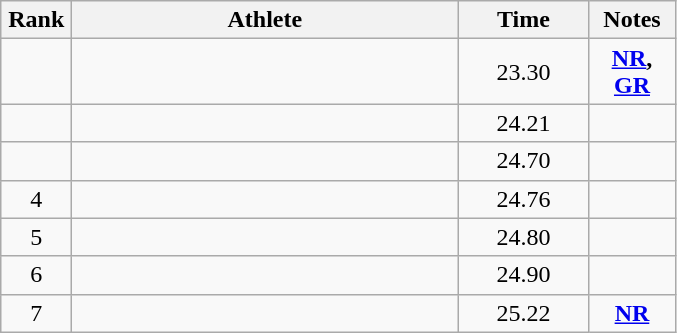<table class="wikitable sortable" style="text-align:center">
<tr>
<th width=40>Rank</th>
<th width=250>Athlete</th>
<th width=80>Time</th>
<th width=50>Notes</th>
</tr>
<tr>
<td></td>
<td align=left></td>
<td>23.30</td>
<td><strong><a href='#'>NR</a>, <a href='#'>GR</a></strong></td>
</tr>
<tr>
<td></td>
<td align=left></td>
<td>24.21</td>
<td></td>
</tr>
<tr>
<td></td>
<td align=left></td>
<td>24.70</td>
<td></td>
</tr>
<tr>
<td>4</td>
<td align=left></td>
<td>24.76</td>
<td></td>
</tr>
<tr>
<td>5</td>
<td align=left></td>
<td>24.80</td>
<td></td>
</tr>
<tr>
<td>6</td>
<td align=left></td>
<td>24.90</td>
<td></td>
</tr>
<tr>
<td>7</td>
<td align=left></td>
<td>25.22</td>
<td><strong><a href='#'>NR</a></strong></td>
</tr>
</table>
